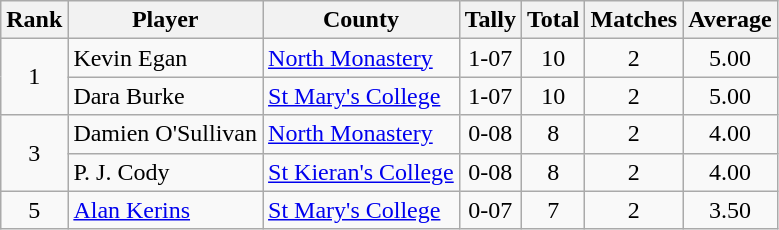<table class="wikitable">
<tr>
<th>Rank</th>
<th>Player</th>
<th>County</th>
<th>Tally</th>
<th>Total</th>
<th>Matches</th>
<th>Average</th>
</tr>
<tr>
<td rowspan=2 align=center>1</td>
<td>Kevin Egan</td>
<td><a href='#'>North Monastery</a></td>
<td align=center>1-07</td>
<td align=center>10</td>
<td align=center>2</td>
<td align=center>5.00</td>
</tr>
<tr>
<td>Dara Burke</td>
<td><a href='#'>St Mary's College</a></td>
<td align=center>1-07</td>
<td align=center>10</td>
<td align=center>2</td>
<td align=center>5.00</td>
</tr>
<tr>
<td rowspan=2 align=center>3</td>
<td>Damien O'Sullivan</td>
<td><a href='#'>North Monastery</a></td>
<td align=center>0-08</td>
<td align=center>8</td>
<td align=center>2</td>
<td align=center>4.00</td>
</tr>
<tr>
<td>P. J. Cody</td>
<td><a href='#'>St Kieran's College</a></td>
<td align=center>0-08</td>
<td align=center>8</td>
<td align=center>2</td>
<td align=center>4.00</td>
</tr>
<tr>
<td rowspan=1 align=center>5</td>
<td><a href='#'>Alan Kerins</a></td>
<td><a href='#'>St Mary's College</a></td>
<td align=center>0-07</td>
<td align=center>7</td>
<td align=center>2</td>
<td align=center>3.50</td>
</tr>
</table>
